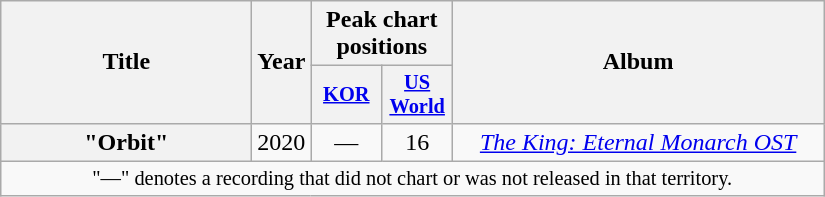<table class="wikitable plainrowheaders" style="text-align:center;" border="1">
<tr>
<th rowspan="2" style="width:10em;">Title</th>
<th scope="col" rowspan="2">Year</th>
<th scope="col" colspan="2" style="width:5em;">Peak chart positions</th>
<th scope="col" rowspan="2" style="width:15em;">Album</th>
</tr>
<tr>
<th scope="col" style="width:3em;font-size:85%;"><a href='#'>KOR</a><br></th>
<th scope="col" style="width:3em;font-size:85%;"><a href='#'>US World</a><br></th>
</tr>
<tr>
<th scope="row">"Orbit"</th>
<td>2020</td>
<td>—</td>
<td>16</td>
<td><em><a href='#'>The King: Eternal Monarch OST</a></em></td>
</tr>
<tr>
<td colspan="7" style="font-size:85%">"—" denotes a recording that did not chart or was not released in that territory.</td>
</tr>
</table>
